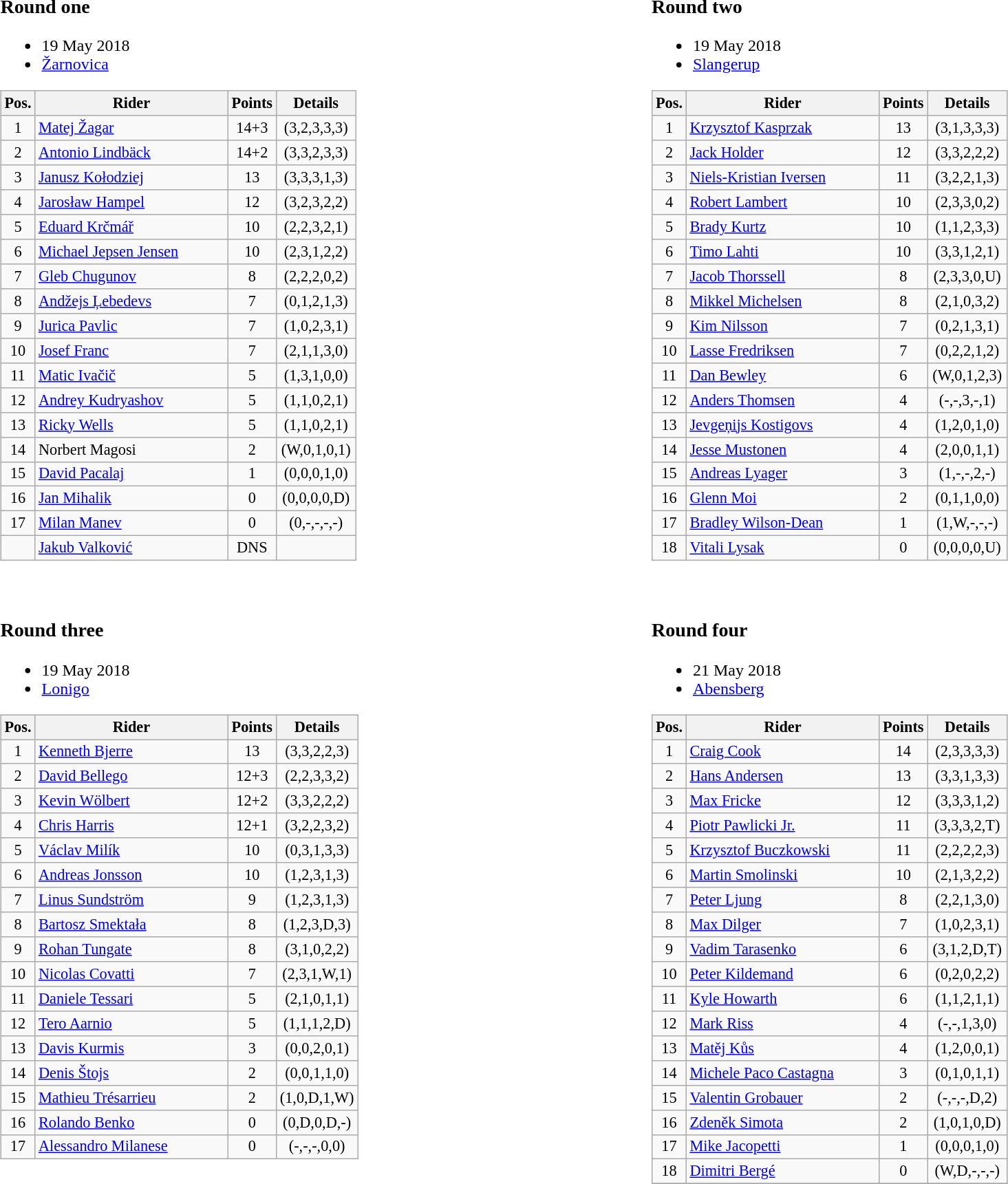<table width=100%>
<tr>
<td width=50% valign=top><br><h3>Round one</h3><ul><li>19 May 2018</li><li> <a href='#'>Žarnovica</a></li></ul><table class=wikitable style="font-size:93%; text-align:center;">
<tr>
<th width=25px>Pos.</th>
<th width=180px>Rider</th>
<th width=40px>Points</th>
<th width=70px>Details</th>
</tr>
<tr>
<td>1</td>
<td style="text-align:left;"> <a href='#'>Matej Žagar</a></td>
<td>14+3</td>
<td>(3,2,3,3,3)</td>
</tr>
<tr>
<td>2</td>
<td style="text-align:left;">  <a href='#'>Antonio Lindbäck</a></td>
<td>14+2</td>
<td>(3,3,2,3,3)</td>
</tr>
<tr>
<td>3</td>
<td style="text-align:left;">  <a href='#'>Janusz Kołodziej</a></td>
<td>13</td>
<td>(3,3,3,1,3)</td>
</tr>
<tr>
<td>4</td>
<td style="text-align:left;"> <a href='#'>Jarosław Hampel</a></td>
<td>12</td>
<td>(3,2,3,2,2)</td>
</tr>
<tr>
<td>5</td>
<td style="text-align:left;"> <a href='#'>Eduard Krčmář</a></td>
<td>10</td>
<td>(2,2,3,2,1)</td>
</tr>
<tr>
<td>6</td>
<td style="text-align:left;"> <a href='#'>Michael Jepsen Jensen</a></td>
<td>10</td>
<td>(2,3,1,2,2)</td>
</tr>
<tr>
<td>7</td>
<td style="text-align:left;"> <a href='#'>Gleb Chugunov</a></td>
<td>8</td>
<td>(2,2,2,0,2)</td>
</tr>
<tr>
<td>8</td>
<td style="text-align:left;"> <a href='#'>Andžejs Ļebedevs</a></td>
<td>7</td>
<td>(0,1,2,1,3)</td>
</tr>
<tr>
<td>9</td>
<td style="text-align:left;"> <a href='#'>Jurica Pavlic</a></td>
<td>7</td>
<td>(1,0,2,3,1)</td>
</tr>
<tr>
<td>10</td>
<td style="text-align:left;"> <a href='#'>Josef Franc</a></td>
<td>7</td>
<td>(2,1,1,3,0)</td>
</tr>
<tr>
<td>11</td>
<td style="text-align:left;"> <a href='#'>Matic Ivačič</a></td>
<td>5</td>
<td>(1,3,1,0,0)</td>
</tr>
<tr>
<td>12</td>
<td style="text-align:left;"> <a href='#'>Andrey Kudryashov</a></td>
<td>5</td>
<td>(1,1,0,2,1)</td>
</tr>
<tr>
<td>13</td>
<td style="text-align:left;"> <a href='#'>Ricky Wells</a></td>
<td>5</td>
<td>(1,1,0,2,1)</td>
</tr>
<tr>
<td>14</td>
<td style="text-align:left;"> Norbert Magosi</td>
<td>2</td>
<td>(W,0,1,0,1)</td>
</tr>
<tr>
<td>15</td>
<td style="text-align:left;"> <a href='#'>David Pacalaj</a></td>
<td>1</td>
<td>(0,0,0,1,0)</td>
</tr>
<tr>
<td>16</td>
<td style="text-align:left;"> <a href='#'>Jan Mihalik</a></td>
<td>0</td>
<td>(0,0,0,0,D)</td>
</tr>
<tr>
<td>17</td>
<td style="text-align:left;"> <a href='#'>Milan Manev</a></td>
<td>0</td>
<td>(0,-,-,-,-)</td>
</tr>
<tr>
<td></td>
<td style="text-align:left;"> <a href='#'>Jakub Valković</a></td>
<td>DNS</td>
<td></td>
</tr>
</table>
</td>
<td width=50% valign=top><br><h3>Round two</h3><ul><li>19 May 2018</li><li> <a href='#'>Slangerup</a></li></ul><table class=wikitable style="font-size:93%; text-align:center;">
<tr>
<th width=25px>Pos.</th>
<th width=180px>Rider</th>
<th width=40px>Points</th>
<th width=70px>Details</th>
</tr>
<tr>
<td>1</td>
<td style="text-align:left;"> <a href='#'>Krzysztof Kasprzak</a></td>
<td>13</td>
<td>(3,1,3,3,3)</td>
</tr>
<tr>
<td>2</td>
<td style="text-align:left;">  <a href='#'>Jack Holder</a></td>
<td>12</td>
<td>(3,3,2,2,2)</td>
</tr>
<tr>
<td>3</td>
<td style="text-align:left;">  <a href='#'>Niels-Kristian Iversen</a></td>
<td>11</td>
<td>(3,2,2,1,3)</td>
</tr>
<tr>
<td>4</td>
<td style="text-align:left;"> <a href='#'>Robert Lambert</a></td>
<td>10</td>
<td>(2,3,3,0,2)</td>
</tr>
<tr>
<td>5</td>
<td style="text-align:left;"> <a href='#'>Brady Kurtz</a></td>
<td>10</td>
<td>(1,1,2,3,3)</td>
</tr>
<tr>
<td>6</td>
<td style="text-align:left;"> <a href='#'>Timo Lahti</a></td>
<td>10</td>
<td>(3,3,1,2,1)</td>
</tr>
<tr>
<td>7</td>
<td style="text-align:left;"> <a href='#'>Jacob Thorssell</a></td>
<td>8</td>
<td>(2,3,3,0,U)</td>
</tr>
<tr>
<td>8</td>
<td style="text-align:left;"> <a href='#'>Mikkel Michelsen</a></td>
<td>8</td>
<td>(2,1,0,3,2)</td>
</tr>
<tr>
<td>9</td>
<td style="text-align:left;"> <a href='#'>Kim Nilsson</a></td>
<td>7</td>
<td>(0,2,1,3,1)</td>
</tr>
<tr>
<td>10</td>
<td style="text-align:left;"> <a href='#'>Lasse Fredriksen</a></td>
<td>7</td>
<td>(0,2,2,1,2)</td>
</tr>
<tr>
<td>11</td>
<td style="text-align:left;"> <a href='#'>Dan Bewley</a></td>
<td>6</td>
<td>(W,0,1,2,3)</td>
</tr>
<tr>
<td>12</td>
<td style="text-align:left;"> <a href='#'>Anders Thomsen</a></td>
<td>4</td>
<td>(-,-,3,-,1)</td>
</tr>
<tr>
<td>13</td>
<td style="text-align:left;"> <a href='#'>Jevgeņijs Kostigovs</a></td>
<td>4</td>
<td>(1,2,0,1,0)</td>
</tr>
<tr>
<td>14</td>
<td style="text-align:left;"> <a href='#'>Jesse Mustonen</a></td>
<td>4</td>
<td>(2,0,0,1,1)</td>
</tr>
<tr>
<td>15</td>
<td style="text-align:left;"> <a href='#'>Andreas Lyager</a></td>
<td>3</td>
<td>(1,-,-,2,-)</td>
</tr>
<tr>
<td>16</td>
<td style="text-align:left;"> <a href='#'>Glenn Moi</a></td>
<td>2</td>
<td>(0,1,1,0,0)</td>
</tr>
<tr>
<td>17</td>
<td style="text-align:left;"> <a href='#'>Bradley Wilson-Dean</a></td>
<td>1</td>
<td>(1,W,-,-,-)</td>
</tr>
<tr>
<td>18</td>
<td style="text-align:left;"> <a href='#'>Vitali Lysak</a></td>
<td>0</td>
<td>(0,0,0,0,U)</td>
</tr>
</table>
</td>
</tr>
<tr>
<td valign=top><br><h3>Round three</h3><ul><li>19 May 2018</li><li> <a href='#'>Lonigo</a></li></ul><table class=wikitable style="font-size:93%; text-align:center;">
<tr>
<th width=25px>Pos.</th>
<th width=180px>Rider</th>
<th width=40px>Points</th>
<th width=70px>Details</th>
</tr>
<tr>
<td>1</td>
<td style="text-align:left;"> <a href='#'>Kenneth Bjerre</a></td>
<td>13</td>
<td>(3,3,2,2,3)</td>
</tr>
<tr>
<td>2</td>
<td style="text-align:left;">  <a href='#'>David Bellego</a></td>
<td>12+3</td>
<td>(2,2,3,3,2)</td>
</tr>
<tr>
<td>3</td>
<td style="text-align:left;">  <a href='#'>Kevin Wölbert</a></td>
<td>12+2</td>
<td>(3,3,2,2,2)</td>
</tr>
<tr>
<td>4</td>
<td style="text-align:left;"> <a href='#'>Chris Harris</a></td>
<td>12+1</td>
<td>(3,2,2,3,2)</td>
</tr>
<tr>
<td>5</td>
<td style="text-align:left;"> <a href='#'>Václav Milík</a></td>
<td>10</td>
<td>(0,3,1,3,3)</td>
</tr>
<tr>
<td>6</td>
<td style="text-align:left;"> <a href='#'>Andreas Jonsson</a></td>
<td>10</td>
<td>(1,2,3,1,3)</td>
</tr>
<tr>
<td>7</td>
<td style="text-align:left;"> <a href='#'>Linus Sundström</a></td>
<td>9</td>
<td>(1,2,3,1,3)</td>
</tr>
<tr>
<td>8</td>
<td style="text-align:left;"> <a href='#'>Bartosz Smektała</a></td>
<td>8</td>
<td>(1,2,3,D,3)</td>
</tr>
<tr>
<td>9</td>
<td style="text-align:left;"> <a href='#'>Rohan Tungate</a></td>
<td>8</td>
<td>(3,1,0,2,2)</td>
</tr>
<tr>
<td>10</td>
<td style="text-align:left;"> <a href='#'>Nicolas Covatti</a></td>
<td>7</td>
<td>(2,3,1,W,1)</td>
</tr>
<tr>
<td>11</td>
<td style="text-align:left;"> <a href='#'>Daniele Tessari</a></td>
<td>5</td>
<td>(2,1,0,1,1)</td>
</tr>
<tr>
<td>12</td>
<td style="text-align:left;"> <a href='#'>Tero Aarnio</a></td>
<td>5</td>
<td>(1,1,1,2,D)</td>
</tr>
<tr>
<td>13</td>
<td style="text-align:left;"> <a href='#'>Davis Kurmis</a></td>
<td>3</td>
<td>(0,0,2,0,1)</td>
</tr>
<tr>
<td>14</td>
<td style="text-align:left;"> <a href='#'>Denis Štojs</a></td>
<td>2</td>
<td>(0,0,1,1,0)</td>
</tr>
<tr>
<td>15</td>
<td style="text-align:left;"> <a href='#'>Mathieu Trésarrieu</a></td>
<td>2</td>
<td>(1,0,D,1,W)</td>
</tr>
<tr>
<td>16</td>
<td style="text-align:left;"> <a href='#'>Rolando Benko</a></td>
<td>0</td>
<td>(0,D,0,D,-)</td>
</tr>
<tr>
<td>17</td>
<td style="text-align:left;"> <a href='#'>Alessandro Milanese</a></td>
<td>0</td>
<td>(-,-,-,0,0)</td>
</tr>
</table>
</td>
<td width=50% valign=top><br><h3>Round four</h3><ul><li>21 May 2018</li><li> <a href='#'>Abensberg</a></li></ul><table class=wikitable style="font-size:93%; text-align:center;">
<tr>
<th width=25px>Pos.</th>
<th width=180px>Rider</th>
<th width=40px>Points</th>
<th width=70px>Details</th>
</tr>
<tr>
<td>1</td>
<td style="text-align:left;"> <a href='#'>Craig Cook</a></td>
<td>14</td>
<td>(2,3,3,3,3)</td>
</tr>
<tr>
<td>2</td>
<td style="text-align:left;">  <a href='#'>Hans Andersen</a></td>
<td>13</td>
<td>(3,3,1,3,3)</td>
</tr>
<tr>
<td>3</td>
<td style="text-align:left;">  <a href='#'>Max Fricke</a></td>
<td>12</td>
<td>(3,3,3,1,2)</td>
</tr>
<tr>
<td>4</td>
<td style="text-align:left;"> <a href='#'>Piotr Pawlicki Jr.</a></td>
<td>11</td>
<td>(3,3,3,2,T)</td>
</tr>
<tr>
<td>5</td>
<td style="text-align:left;"> <a href='#'>Krzysztof Buczkowski</a></td>
<td>11</td>
<td>(2,2,2,2,3)</td>
</tr>
<tr>
<td>6</td>
<td style="text-align:left;"> <a href='#'>Martin Smolinski</a></td>
<td>10</td>
<td>(2,1,3,2,2)</td>
</tr>
<tr>
<td>7</td>
<td style="text-align:left;"> <a href='#'>Peter Ljung</a></td>
<td>8</td>
<td>(2,2,1,3,0)</td>
</tr>
<tr>
<td>8</td>
<td style="text-align:left;"> <a href='#'>Max Dilger</a></td>
<td>7</td>
<td>(1,0,2,3,1)</td>
</tr>
<tr>
<td>9</td>
<td style="text-align:left;"> <a href='#'>Vadim Tarasenko</a></td>
<td>6</td>
<td>(3,1,2,D,T)</td>
</tr>
<tr>
<td>10</td>
<td style="text-align:left;"> <a href='#'>Peter Kildemand</a></td>
<td>6</td>
<td>(0,2,0,2,2)</td>
</tr>
<tr>
<td>11</td>
<td style="text-align:left;"> <a href='#'>Kyle Howarth</a></td>
<td>6</td>
<td>(1,1,2,1,1)</td>
</tr>
<tr>
<td>12</td>
<td style="text-align:left;"> <a href='#'>Mark Riss</a></td>
<td>4</td>
<td>(-,-,1,3,0)</td>
</tr>
<tr>
<td>13</td>
<td style="text-align:left;"> <a href='#'>Matěj Kůs</a></td>
<td>4</td>
<td>(1,2,0,0,1)</td>
</tr>
<tr>
<td>14</td>
<td style="text-align:left;"> <a href='#'>Michele Paco Castagna</a></td>
<td>3</td>
<td>(0,1,0,1,1)</td>
</tr>
<tr>
<td>15</td>
<td style="text-align:left;"> <a href='#'>Valentin Grobauer</a></td>
<td>2</td>
<td>(-,-,-,D,2)</td>
</tr>
<tr>
<td>16</td>
<td style="text-align:left;"> <a href='#'>Zdeněk Simota</a></td>
<td>2</td>
<td>(1,0,1,0,D)</td>
</tr>
<tr>
<td>17</td>
<td style="text-align:left;"> <a href='#'>Mike Jacopetti</a></td>
<td>1</td>
<td>(0,0,0,1,0)</td>
</tr>
<tr>
<td>18</td>
<td style="text-align:left;"> <a href='#'>Dimitri Bergé</a></td>
<td>0</td>
<td>(W,D,-,-,-)</td>
</tr>
<tr>
</tr>
</table>
</td>
</tr>
<tr>
</tr>
</table>
